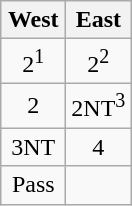<table class="wikitable" style="float:left; margin-top:10px; margin-right:15px;">
<tr>
<th width="50%">West</th>
<th width="50%">East</th>
</tr>
<tr align=center>
<td>2<sup>1</sup></td>
<td>2<sup>2</sup></td>
</tr>
<tr align=center>
<td>2</td>
<td>2NT<sup>3</sup></td>
</tr>
<tr align=center>
<td>3NT</td>
<td>4</td>
</tr>
<tr align=center>
<td>Pass</td>
<td></td>
</tr>
</table>
